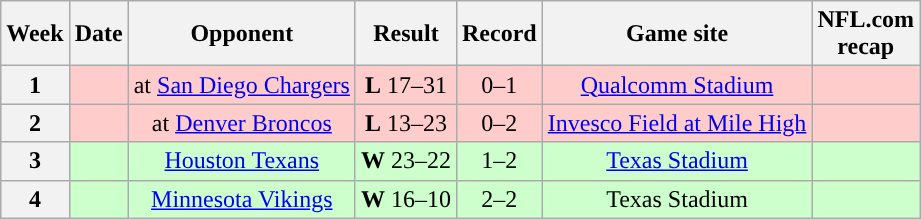<table class="wikitable" "align=center">
<tr>
<th>Week</th>
<th>Date</th>
<th>Opponent</th>
<th>Result</th>
<th>Record</th>
<th>Game site</th>
<th>NFL.com<br>recap</th>
</tr>
<tr align="center" bgcolor="#fcc">
<th>1</th>
<td></td>
<td>at <a href='#'>San Diego Chargers</a></td>
<td><strong>L</strong> 17–31</td>
<td>0–1</td>
<td><a href='#'>Qualcomm Stadium</a></td>
<td></td>
</tr>
<tr align="center" bgcolor="#fcc">
<th>2</th>
<td></td>
<td>at <a href='#'>Denver Broncos</a></td>
<td><strong>L</strong> 13–23</td>
<td>0–2</td>
<td><a href='#'>Invesco Field at Mile High</a></td>
<td></td>
</tr>
<tr align="center" bgcolor="#cfc">
<th>3</th>
<td></td>
<td><a href='#'>Houston Texans</a></td>
<td><strong>W</strong>  23–22</td>
<td>1–2</td>
<td><a href='#'>Texas Stadium</a></td>
<td></td>
</tr>
<tr align="center" bgcolor="#cfc">
<th>4</th>
<td></td>
<td><a href='#'>Minnesota Vikings</a></td>
<td><strong>W</strong> 16–10</td>
<td>2–2</td>
<td>Texas Stadium</td>
<td></td>
</tr>
</table>
